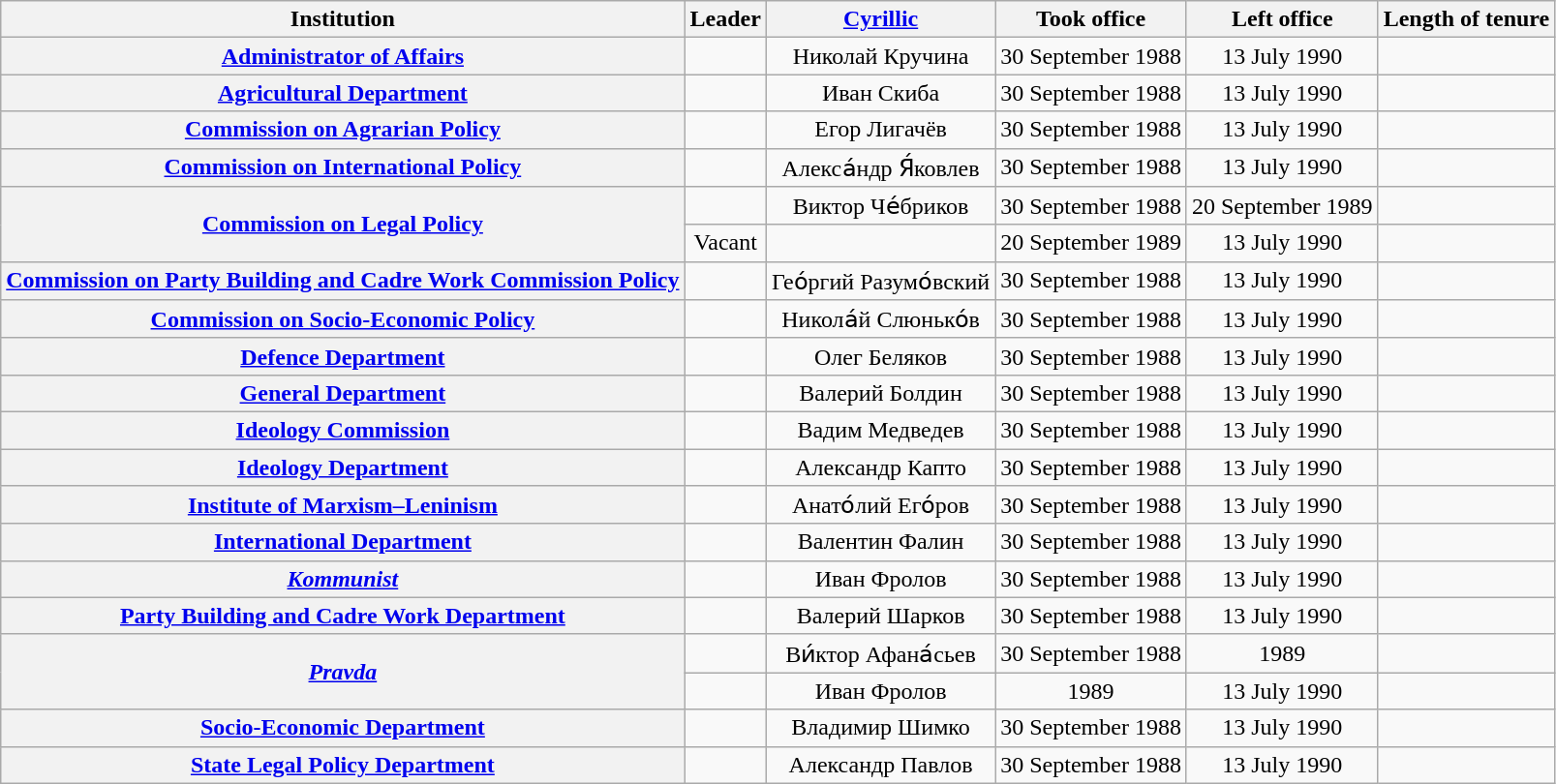<table class="wikitable sortable plainrowheaders" style=text-align:center>
<tr>
<th scope="col">Institution</th>
<th scope="col">Leader</th>
<th scope="col" class="unsortable"><a href='#'>Cyrillic</a></th>
<th scope="col">Took office</th>
<th scope="col">Left office</th>
<th scope="col">Length of tenure</th>
</tr>
<tr>
<th scope="row"><a href='#'>Administrator of Affairs</a></th>
<td></td>
<td>Николай Кручина</td>
<td>30 September 1988</td>
<td>13 July 1990</td>
<td></td>
</tr>
<tr>
<th scope="row"><a href='#'>Agricultural Department</a></th>
<td></td>
<td>Иван Скиба</td>
<td>30 September 1988</td>
<td>13 July 1990</td>
<td></td>
</tr>
<tr>
<th scope="row"><a href='#'>Commission on Agrarian Policy</a></th>
<td></td>
<td>Егор Лигачёв</td>
<td>30 September 1988</td>
<td>13 July 1990</td>
<td></td>
</tr>
<tr>
<th scope="row"><a href='#'>Commission on International Policy</a></th>
<td></td>
<td>Алекса́ндр Я́ковлев</td>
<td>30 September 1988</td>
<td>13 July 1990</td>
<td></td>
</tr>
<tr>
<th rowspan="2" scope="row"><a href='#'>Commission on Legal Policy</a></th>
<td></td>
<td>Виктор Че́бриков</td>
<td>30 September 1988</td>
<td>20 September 1989</td>
<td></td>
</tr>
<tr>
<td>Vacant</td>
<td></td>
<td>20 September 1989</td>
<td>13 July 1990</td>
<td></td>
</tr>
<tr>
<th scope="row"><a href='#'>Commission on Party Building and Cadre Work Commission Policy</a></th>
<td></td>
<td>Гео́ргий Разумо́вский</td>
<td>30 September 1988</td>
<td>13 July 1990</td>
<td></td>
</tr>
<tr>
<th scope="row"><a href='#'>Commission on Socio-Economic Policy</a></th>
<td></td>
<td>Никола́й Слюнько́в</td>
<td>30 September 1988</td>
<td>13 July 1990</td>
<td></td>
</tr>
<tr>
<th scope="row"><a href='#'>Defence Department</a></th>
<td></td>
<td>Олег Беляков</td>
<td>30 September 1988</td>
<td>13 July 1990</td>
<td></td>
</tr>
<tr>
<th scope="row"><a href='#'>General Department</a></th>
<td></td>
<td>Валерий Болдин</td>
<td>30 September 1988</td>
<td>13 July 1990</td>
<td></td>
</tr>
<tr>
<th scope="row"><a href='#'>Ideology Commission</a></th>
<td></td>
<td>Вадим Медведев</td>
<td>30 September 1988</td>
<td>13 July 1990</td>
<td></td>
</tr>
<tr>
<th scope="row"><a href='#'>Ideology Department</a></th>
<td></td>
<td>Александр Капто</td>
<td>30 September 1988</td>
<td>13 July 1990</td>
<td></td>
</tr>
<tr>
<th scope="row"><a href='#'>Institute of Marxism–Leninism</a></th>
<td></td>
<td>Анато́лий Его́ров</td>
<td>30 September 1988</td>
<td>13 July 1990</td>
<td></td>
</tr>
<tr>
<th scope="row"><a href='#'>International Department</a></th>
<td></td>
<td>Baлeнтин Фaлин</td>
<td>30 September 1988</td>
<td>13 July 1990</td>
<td></td>
</tr>
<tr>
<th scope="row"><em><a href='#'>Kommunist</a></em></th>
<td></td>
<td>Иван Фролов</td>
<td>30 September 1988</td>
<td>13 July 1990</td>
<td></td>
</tr>
<tr>
<th scope="row"><a href='#'>Party Building and Cadre Work Department</a></th>
<td></td>
<td>Валерий Шарков</td>
<td>30 September 1988</td>
<td>13 July 1990</td>
<td></td>
</tr>
<tr>
<th rowspan="2" scope="row"><em><a href='#'>Pravda</a></em></th>
<td></td>
<td>Ви́ктор Афана́сьев</td>
<td>30 September 1988</td>
<td>1989</td>
<td></td>
</tr>
<tr>
<td></td>
<td>Иван Фролов</td>
<td>1989</td>
<td>13 July 1990</td>
<td></td>
</tr>
<tr>
<th scope="row"><a href='#'>Socio-Economic Department</a></th>
<td></td>
<td>Владимир Шимко</td>
<td>30 September 1988</td>
<td>13 July 1990</td>
<td></td>
</tr>
<tr>
<th scope="row"><a href='#'>State Legal Policy Department</a></th>
<td></td>
<td>Александр Павлов</td>
<td>30 September 1988</td>
<td>13 July 1990</td>
<td></td>
</tr>
</table>
